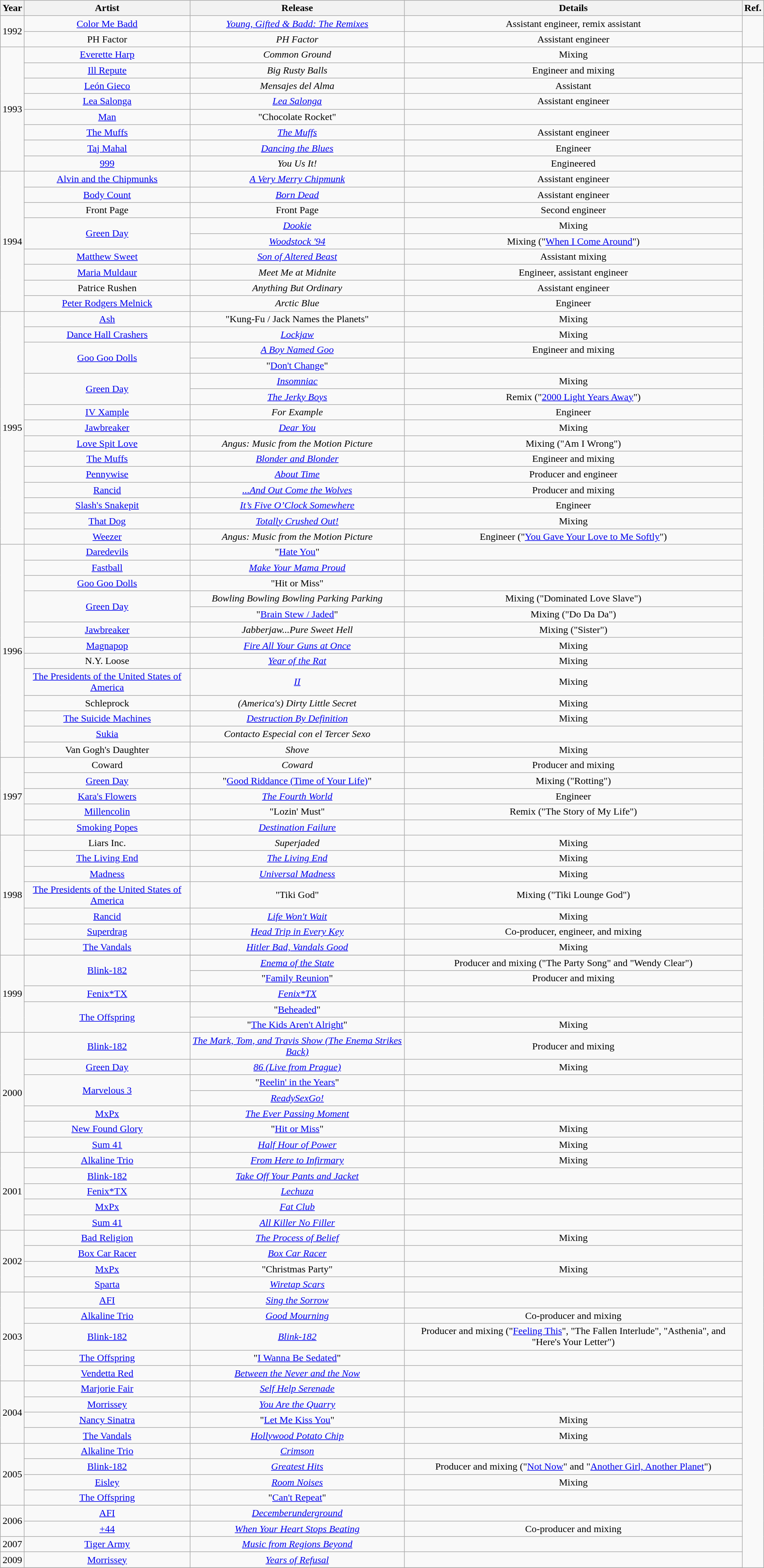<table class="wikitable plainrowheaders" style="text-align:center;" border="1">
<tr>
<th scope="col">Year</th>
<th scope="col">Artist</th>
<th scope="col">Release</th>
<th scope="col">Details</th>
<th scope="col" class="unsortable">Ref.</th>
</tr>
<tr>
<td rowspan="2">1992</td>
<td><a href='#'>Color Me Badd</a></td>
<td><em><a href='#'>Young, Gifted & Badd: The Remixes</a></em></td>
<td>Assistant engineer, remix assistant</td>
</tr>
<tr>
<td>PH Factor</td>
<td><em>PH Factor</em></td>
<td>Assistant engineer</td>
</tr>
<tr>
<td rowspan="8">1993</td>
<td><a href='#'>Everette Harp</a></td>
<td><em>Common Ground</em></td>
<td>Mixing</td>
<td></td>
</tr>
<tr>
<td><a href='#'>Ill Repute</a></td>
<td><em>Big Rusty Balls</em></td>
<td>Engineer and mixing</td>
</tr>
<tr>
<td><a href='#'>León Gieco</a></td>
<td><em>Mensajes del Alma</em></td>
<td>Assistant</td>
</tr>
<tr>
<td><a href='#'>Lea Salonga</a></td>
<td><em><a href='#'>Lea Salonga</a></em></td>
<td>Assistant engineer</td>
</tr>
<tr>
<td><a href='#'>Man</a></td>
<td>"Chocolate Rocket"</td>
<td></td>
</tr>
<tr>
<td><a href='#'>The Muffs</a></td>
<td><em><a href='#'>The Muffs</a></em></td>
<td>Assistant engineer</td>
</tr>
<tr>
<td><a href='#'>Taj Mahal</a></td>
<td><em><a href='#'>Dancing the Blues</a></em></td>
<td>Engineer</td>
</tr>
<tr>
<td><a href='#'>999</a></td>
<td><em>You Us It!</em></td>
<td>Engineered</td>
</tr>
<tr>
<td rowspan="9">1994</td>
<td><a href='#'>Alvin and the Chipmunks</a></td>
<td><em><a href='#'>A Very Merry Chipmunk</a></em></td>
<td>Assistant engineer</td>
</tr>
<tr>
<td><a href='#'>Body Count</a></td>
<td><em><a href='#'>Born Dead</a></em></td>
<td>Assistant engineer</td>
</tr>
<tr>
<td>Front Page</td>
<td>Front Page</td>
<td>Second engineer</td>
</tr>
<tr>
<td rowspan="2"><a href='#'>Green Day</a></td>
<td><em><a href='#'>Dookie</a></em></td>
<td>Mixing</td>
</tr>
<tr>
<td><em><a href='#'>Woodstock '94</a></em></td>
<td>Mixing ("<a href='#'>When I Come Around</a>")</td>
</tr>
<tr>
<td><a href='#'>Matthew Sweet</a></td>
<td><em><a href='#'>Son of Altered Beast</a></em></td>
<td>Assistant mixing</td>
</tr>
<tr>
<td><a href='#'>Maria Muldaur</a></td>
<td><em>Meet Me at Midnite</em></td>
<td>Engineer, assistant engineer</td>
</tr>
<tr>
<td>Patrice Rushen</td>
<td><em>Anything But Ordinary</em></td>
<td>Assistant engineer</td>
</tr>
<tr>
<td><a href='#'>Peter Rodgers Melnick</a></td>
<td><em>Arctic Blue</em></td>
<td>Engineer</td>
</tr>
<tr>
<td rowspan="15">1995</td>
<td><a href='#'>Ash</a></td>
<td>"Kung-Fu / Jack Names the Planets"</td>
<td>Mixing</td>
</tr>
<tr>
<td><a href='#'>Dance Hall Crashers</a></td>
<td><em><a href='#'>Lockjaw</a></em></td>
<td>Mixing</td>
</tr>
<tr>
<td rowspan="2"><a href='#'>Goo Goo Dolls</a></td>
<td><em><a href='#'>A Boy Named Goo</a></em></td>
<td>Engineer and mixing</td>
</tr>
<tr>
<td>"<a href='#'>Don't Change</a>"</td>
<td></td>
</tr>
<tr>
<td rowspan="2"><a href='#'>Green Day</a></td>
<td><em><a href='#'>Insomniac</a></em></td>
<td>Mixing</td>
</tr>
<tr>
<td><em><a href='#'>The Jerky Boys</a></em></td>
<td>Remix ("<a href='#'>2000 Light Years Away</a>")</td>
</tr>
<tr>
<td><a href='#'>IV Xample</a></td>
<td><em>For Example</em></td>
<td>Engineer</td>
</tr>
<tr>
<td><a href='#'>Jawbreaker</a></td>
<td><em><a href='#'>Dear You</a></em></td>
<td>Mixing</td>
</tr>
<tr>
<td><a href='#'>Love Spit Love</a></td>
<td><em>Angus: Music from the Motion Picture</em></td>
<td>Mixing ("Am I Wrong")</td>
</tr>
<tr>
<td><a href='#'>The Muffs</a></td>
<td><em><a href='#'>Blonder and Blonder</a></em></td>
<td>Engineer and mixing</td>
</tr>
<tr>
<td><a href='#'>Pennywise</a></td>
<td><em><a href='#'>About Time</a></em></td>
<td>Producer and engineer</td>
</tr>
<tr>
<td><a href='#'>Rancid</a></td>
<td><em><a href='#'>...And Out Come the Wolves</a></em></td>
<td>Producer and mixing</td>
</tr>
<tr>
<td><a href='#'>Slash's Snakepit</a></td>
<td><em><a href='#'>It’s Five O’Clock Somewhere</a></em></td>
<td>Engineer</td>
</tr>
<tr>
<td><a href='#'>That Dog</a></td>
<td><em><a href='#'>Totally Crushed Out!</a></em></td>
<td>Mixing</td>
</tr>
<tr>
<td><a href='#'>Weezer</a></td>
<td><em>Angus: Music from the Motion Picture</em></td>
<td>Engineer ("<a href='#'>You Gave Your Love to Me Softly</a>")</td>
</tr>
<tr>
<td rowspan="13">1996</td>
<td><a href='#'>Daredevils</a></td>
<td>"<a href='#'>Hate You</a>"</td>
<td></td>
</tr>
<tr>
<td><a href='#'>Fastball</a></td>
<td><em><a href='#'>Make Your Mama Proud</a></em></td>
<td></td>
</tr>
<tr>
<td><a href='#'>Goo Goo Dolls</a></td>
<td>"Hit or Miss"</td>
<td></td>
</tr>
<tr>
<td rowspan="2"><a href='#'>Green Day</a></td>
<td><em>Bowling Bowling Bowling Parking Parking</em></td>
<td>Mixing ("Dominated Love Slave")</td>
</tr>
<tr>
<td>"<a href='#'>Brain Stew / Jaded</a>"</td>
<td>Mixing ("Do Da Da")</td>
</tr>
<tr>
<td><a href='#'>Jawbreaker</a></td>
<td><em>Jabberjaw...Pure Sweet Hell</em></td>
<td>Mixing ("Sister")</td>
</tr>
<tr>
<td><a href='#'>Magnapop</a></td>
<td><em><a href='#'>Fire All Your Guns at Once</a></em></td>
<td>Mixing</td>
</tr>
<tr>
<td>N.Y. Loose</td>
<td><em><a href='#'>Year of the Rat</a></em></td>
<td>Mixing</td>
</tr>
<tr>
<td><a href='#'>The Presidents of the United States of America</a></td>
<td><em><a href='#'>II</a></em></td>
<td>Mixing</td>
</tr>
<tr>
<td>Schleprock</td>
<td><em>(America's) Dirty Little Secret</em></td>
<td>Mixing</td>
</tr>
<tr>
<td><a href='#'>The Suicide Machines</a></td>
<td><em><a href='#'>Destruction By Definition</a></em></td>
<td>Mixing</td>
</tr>
<tr>
<td><a href='#'>Sukia</a></td>
<td><em>Contacto Especial con el Tercer Sexo</em></td>
<td></td>
</tr>
<tr>
<td>Van Gogh's Daughter</td>
<td><em>Shove</em></td>
<td>Mixing</td>
</tr>
<tr>
<td rowspan="5">1997</td>
<td>Coward</td>
<td><em>Coward</em></td>
<td>Producer and mixing</td>
</tr>
<tr>
<td><a href='#'>Green Day</a></td>
<td>"<a href='#'>Good Riddance (Time of Your Life)</a>"</td>
<td>Mixing ("Rotting")</td>
</tr>
<tr>
<td><a href='#'>Kara's Flowers</a></td>
<td><em><a href='#'>The Fourth World</a></em></td>
<td>Engineer</td>
</tr>
<tr>
<td><a href='#'>Millencolin</a></td>
<td>"Lozin' Must"</td>
<td>Remix ("The Story of My Life")</td>
</tr>
<tr>
<td><a href='#'>Smoking Popes</a></td>
<td><em><a href='#'>Destination Failure</a></em></td>
<td></td>
</tr>
<tr>
<td rowspan="7">1998</td>
<td>Liars Inc.</td>
<td><em>Superjaded</em></td>
<td>Mixing</td>
</tr>
<tr>
<td><a href='#'>The Living End</a></td>
<td><em><a href='#'>The Living End</a></em></td>
<td>Mixing</td>
</tr>
<tr>
<td><a href='#'>Madness</a></td>
<td><em><a href='#'>Universal Madness</a></em></td>
<td>Mixing</td>
</tr>
<tr>
<td><a href='#'>The Presidents of the United States of America</a></td>
<td>"Tiki God"</td>
<td>Mixing ("Tiki Lounge God")</td>
</tr>
<tr>
<td><a href='#'>Rancid</a></td>
<td><em><a href='#'>Life Won't Wait</a></em></td>
<td>Mixing</td>
</tr>
<tr>
<td><a href='#'>Superdrag</a></td>
<td><em><a href='#'>Head Trip in Every Key</a></em></td>
<td>Co-producer, engineer, and mixing</td>
</tr>
<tr>
<td><a href='#'>The Vandals</a></td>
<td><em><a href='#'>Hitler Bad, Vandals Good</a></em></td>
<td>Mixing</td>
</tr>
<tr>
<td rowspan="6">1999</td>
</tr>
<tr>
<td rowspan="2"><a href='#'>Blink-182</a></td>
<td><em><a href='#'>Enema of the State</a></em></td>
<td>Producer and mixing ("The Party Song" and "Wendy Clear")</td>
</tr>
<tr>
<td>"<a href='#'>Family Reunion</a>"</td>
<td>Producer and mixing</td>
</tr>
<tr>
<td><a href='#'>Fenix*TX</a></td>
<td><em><a href='#'>Fenix*TX</a></em></td>
<td></td>
</tr>
<tr>
<td rowspan="2"><a href='#'>The Offspring</a></td>
<td>"<a href='#'>Beheaded</a>"</td>
<td></td>
</tr>
<tr>
<td>"<a href='#'>The Kids Aren't Alright</a>"</td>
<td>Mixing</td>
</tr>
<tr>
<td rowspan="7">2000</td>
<td><a href='#'>Blink-182</a></td>
<td><em><a href='#'>The Mark, Tom, and Travis Show (The Enema Strikes Back)</a></em></td>
<td>Producer and mixing</td>
</tr>
<tr>
<td><a href='#'>Green Day</a></td>
<td><em><a href='#'>86 (Live from Prague)</a></em></td>
<td>Mixing</td>
</tr>
<tr>
<td rowspan="2"><a href='#'>Marvelous 3</a></td>
<td>"<a href='#'>Reelin' in the Years</a>"</td>
<td></td>
</tr>
<tr>
<td><em><a href='#'>ReadySexGo!</a></em></td>
<td></td>
</tr>
<tr>
<td><a href='#'>MxPx</a></td>
<td><em><a href='#'>The Ever Passing Moment</a></em></td>
<td></td>
</tr>
<tr>
<td><a href='#'>New Found Glory</a></td>
<td>"<a href='#'>Hit or Miss</a>"</td>
<td>Mixing </td>
</tr>
<tr>
<td><a href='#'>Sum 41</a></td>
<td><em><a href='#'>Half Hour of Power</a></em></td>
<td>Mixing</td>
</tr>
<tr>
<td rowspan="5">2001</td>
<td><a href='#'>Alkaline Trio</a></td>
<td><em><a href='#'>From Here to Infirmary</a></em></td>
<td>Mixing</td>
</tr>
<tr>
<td><a href='#'>Blink-182</a></td>
<td><em><a href='#'>Take Off Your Pants and Jacket</a></em></td>
<td></td>
</tr>
<tr>
<td><a href='#'>Fenix*TX</a></td>
<td><em><a href='#'>Lechuza</a></em></td>
<td></td>
</tr>
<tr>
<td><a href='#'>MxPx</a></td>
<td><em><a href='#'>Fat Club</a></em></td>
<td></td>
</tr>
<tr>
<td><a href='#'>Sum 41</a></td>
<td><em><a href='#'>All Killer No Filler</a></em></td>
<td></td>
</tr>
<tr>
<td rowspan="4">2002</td>
<td><a href='#'>Bad Religion</a></td>
<td><em><a href='#'>The Process of Belief</a></em></td>
<td>Mixing</td>
</tr>
<tr>
<td><a href='#'>Box Car Racer</a></td>
<td><em><a href='#'>Box Car Racer</a></em></td>
<td></td>
</tr>
<tr>
<td><a href='#'>MxPx</a></td>
<td>"Christmas Party"</td>
<td>Mixing</td>
</tr>
<tr>
<td><a href='#'>Sparta</a></td>
<td><em><a href='#'>Wiretap Scars</a></em></td>
<td></td>
</tr>
<tr>
<td rowspan="5">2003</td>
<td><a href='#'>AFI</a></td>
<td><em><a href='#'>Sing the Sorrow</a></em></td>
<td></td>
</tr>
<tr>
<td><a href='#'>Alkaline Trio</a></td>
<td><em><a href='#'>Good Mourning</a></em></td>
<td>Co-producer and mixing</td>
</tr>
<tr>
<td><a href='#'>Blink-182</a></td>
<td><em><a href='#'>Blink-182</a></em></td>
<td>Producer and mixing ("<a href='#'>Feeling This</a>", "The Fallen Interlude", "Asthenia", and "Here's Your Letter")</td>
</tr>
<tr>
<td><a href='#'>The Offspring</a></td>
<td>"<a href='#'>I Wanna Be Sedated</a>"</td>
<td></td>
</tr>
<tr>
<td><a href='#'>Vendetta Red</a></td>
<td><em><a href='#'>Between the Never and the Now</a></em></td>
<td></td>
</tr>
<tr>
<td rowspan="4">2004</td>
<td><a href='#'>Marjorie Fair</a></td>
<td><em><a href='#'>Self Help Serenade</a></em></td>
<td></td>
</tr>
<tr>
<td><a href='#'>Morrissey</a></td>
<td><em><a href='#'>You Are the Quarry</a></em></td>
<td></td>
</tr>
<tr>
<td><a href='#'>Nancy Sinatra</a></td>
<td>"<a href='#'>Let Me Kiss You</a>"</td>
<td>Mixing</td>
</tr>
<tr>
<td><a href='#'>The Vandals</a></td>
<td><em><a href='#'>Hollywood Potato Chip</a></em></td>
<td>Mixing</td>
</tr>
<tr>
<td rowspan="4">2005</td>
<td><a href='#'>Alkaline Trio</a></td>
<td><em><a href='#'>Crimson</a></em></td>
<td></td>
</tr>
<tr>
<td><a href='#'>Blink-182</a></td>
<td><em><a href='#'>Greatest Hits</a></em></td>
<td>Producer and mixing ("<a href='#'>Not Now</a>" and "<a href='#'>Another Girl, Another Planet</a>")</td>
</tr>
<tr>
<td><a href='#'>Eisley</a></td>
<td><em><a href='#'>Room Noises</a></em></td>
<td>Mixing</td>
</tr>
<tr>
<td><a href='#'>The Offspring</a></td>
<td>"<a href='#'>Can't Repeat</a>"</td>
<td></td>
</tr>
<tr>
<td rowspan="2">2006</td>
<td><a href='#'>AFI</a></td>
<td><em><a href='#'>Decemberunderground</a></em></td>
<td></td>
</tr>
<tr>
<td><a href='#'>+44</a></td>
<td><em><a href='#'>When Your Heart Stops Beating</a></em></td>
<td>Co-producer and mixing</td>
</tr>
<tr>
<td rowspan="1">2007</td>
<td><a href='#'>Tiger Army</a></td>
<td><em><a href='#'>Music from Regions Beyond</a></em></td>
<td></td>
</tr>
<tr>
<td rowspan="1">2009</td>
<td><a href='#'>Morrissey</a></td>
<td><em><a href='#'>Years of Refusal</a></em></td>
<td></td>
</tr>
<tr>
</tr>
</table>
